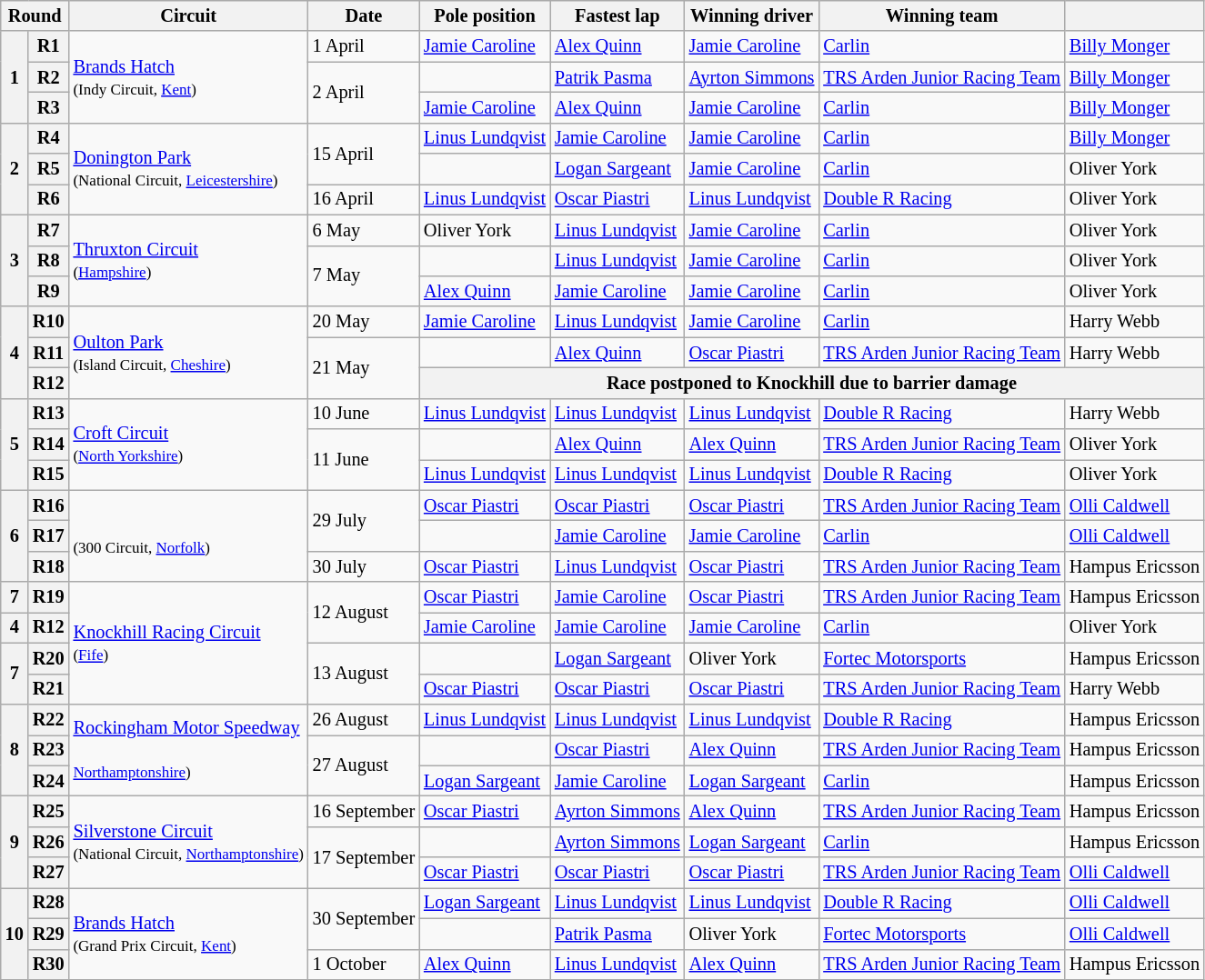<table class="wikitable" style="font-size: 85%">
<tr>
<th colspan=2>Round</th>
<th>Circuit</th>
<th>Date</th>
<th>Pole position</th>
<th>Fastest lap</th>
<th>Winning driver</th>
<th>Winning team</th>
<th></th>
</tr>
<tr>
<th rowspan=3>1</th>
<th>R1</th>
<td rowspan=3><a href='#'>Brands Hatch</a><br><small>(Indy Circuit, <a href='#'>Kent</a>)</small></td>
<td>1 April</td>
<td> <a href='#'>Jamie Caroline</a></td>
<td> <a href='#'>Alex Quinn</a></td>
<td> <a href='#'>Jamie Caroline</a></td>
<td><a href='#'>Carlin</a></td>
<td> <a href='#'>Billy Monger</a></td>
</tr>
<tr>
<th>R2</th>
<td rowspan=2>2 April</td>
<td></td>
<td> <a href='#'>Patrik Pasma</a></td>
<td nowrap> <a href='#'>Ayrton Simmons</a></td>
<td nowrap><a href='#'>TRS Arden Junior Racing Team</a></td>
<td> <a href='#'>Billy Monger</a></td>
</tr>
<tr>
<th>R3</th>
<td> <a href='#'>Jamie Caroline</a></td>
<td> <a href='#'>Alex Quinn</a></td>
<td> <a href='#'>Jamie Caroline</a></td>
<td><a href='#'>Carlin</a></td>
<td> <a href='#'>Billy Monger</a></td>
</tr>
<tr>
<th rowspan=3>2</th>
<th>R4</th>
<td rowspan=3><a href='#'>Donington Park</a><br><small>(National Circuit, <a href='#'>Leicestershire</a>)</small></td>
<td rowspan=2>15 April</td>
<td> <a href='#'>Linus Lundqvist</a></td>
<td> <a href='#'>Jamie Caroline</a></td>
<td> <a href='#'>Jamie Caroline</a></td>
<td><a href='#'>Carlin</a></td>
<td> <a href='#'>Billy Monger</a></td>
</tr>
<tr>
<th>R5</th>
<td></td>
<td> <a href='#'>Logan Sargeant</a></td>
<td> <a href='#'>Jamie Caroline</a></td>
<td><a href='#'>Carlin</a></td>
<td> Oliver York</td>
</tr>
<tr>
<th>R6</th>
<td>16 April</td>
<td> <a href='#'>Linus Lundqvist</a></td>
<td> <a href='#'>Oscar Piastri</a></td>
<td> <a href='#'>Linus Lundqvist</a></td>
<td><a href='#'>Double R Racing</a></td>
<td> Oliver York</td>
</tr>
<tr>
<th rowspan=3>3</th>
<th>R7</th>
<td rowspan=3><a href='#'>Thruxton Circuit</a><br><small>(<a href='#'>Hampshire</a>)</small></td>
<td>6 May</td>
<td> Oliver York</td>
<td> <a href='#'>Linus Lundqvist</a></td>
<td> <a href='#'>Jamie Caroline</a></td>
<td><a href='#'>Carlin</a></td>
<td> Oliver York</td>
</tr>
<tr>
<th>R8</th>
<td rowspan=2>7 May</td>
<td></td>
<td> <a href='#'>Linus Lundqvist</a></td>
<td> <a href='#'>Jamie Caroline</a></td>
<td><a href='#'>Carlin</a></td>
<td> Oliver York</td>
</tr>
<tr>
<th>R9</th>
<td> <a href='#'>Alex Quinn</a></td>
<td> <a href='#'>Jamie Caroline</a></td>
<td> <a href='#'>Jamie Caroline</a></td>
<td><a href='#'>Carlin</a></td>
<td> Oliver York</td>
</tr>
<tr>
<th rowspan=3>4</th>
<th>R10</th>
<td rowspan=3><a href='#'>Oulton Park</a><br><small>(Island Circuit, <a href='#'>Cheshire</a>)</small></td>
<td>20 May</td>
<td> <a href='#'>Jamie Caroline</a></td>
<td> <a href='#'>Linus Lundqvist</a></td>
<td> <a href='#'>Jamie Caroline</a></td>
<td><a href='#'>Carlin</a></td>
<td> Harry Webb</td>
</tr>
<tr>
<th>R11</th>
<td rowspan=2>21 May</td>
<td></td>
<td> <a href='#'>Alex Quinn</a></td>
<td> <a href='#'>Oscar Piastri</a></td>
<td><a href='#'>TRS Arden Junior Racing Team</a></td>
<td> Harry Webb</td>
</tr>
<tr>
<th>R12</th>
<th colspan=5>Race postponed to Knockhill due to barrier damage</th>
</tr>
<tr>
<th rowspan=3>5</th>
<th>R13</th>
<td rowspan=3><a href='#'>Croft Circuit</a><br><small>(<a href='#'>North Yorkshire</a>)</small></td>
<td>10 June</td>
<td> <a href='#'>Linus Lundqvist</a></td>
<td> <a href='#'>Linus Lundqvist</a></td>
<td> <a href='#'>Linus Lundqvist</a></td>
<td><a href='#'>Double R Racing</a></td>
<td> Harry Webb</td>
</tr>
<tr>
<th>R14</th>
<td rowspan=2>11 June</td>
<td></td>
<td> <a href='#'>Alex Quinn</a></td>
<td> <a href='#'>Alex Quinn</a></td>
<td><a href='#'>TRS Arden Junior Racing Team</a></td>
<td> Oliver York</td>
</tr>
<tr>
<th>R15</th>
<td nowrap> <a href='#'>Linus Lundqvist</a></td>
<td nowrap> <a href='#'>Linus Lundqvist</a></td>
<td nowrap> <a href='#'>Linus Lundqvist</a></td>
<td nowrap><a href='#'>Double R Racing</a></td>
<td> Oliver York</td>
</tr>
<tr>
<th rowspan=3>6</th>
<th>R16</th>
<td rowspan=3><br><small>(300 Circuit, <a href='#'>Norfolk</a>)</small></td>
<td rowspan=2>29 July</td>
<td> <a href='#'>Oscar Piastri</a></td>
<td> <a href='#'>Oscar Piastri</a></td>
<td> <a href='#'>Oscar Piastri</a></td>
<td><a href='#'>TRS Arden Junior Racing Team</a></td>
<td> <a href='#'>Olli Caldwell</a></td>
</tr>
<tr>
<th>R17</th>
<td></td>
<td> <a href='#'>Jamie Caroline</a></td>
<td> <a href='#'>Jamie Caroline</a></td>
<td><a href='#'>Carlin</a></td>
<td> <a href='#'>Olli Caldwell</a></td>
</tr>
<tr>
<th>R18</th>
<td>30 July</td>
<td> <a href='#'>Oscar Piastri</a></td>
<td> <a href='#'>Linus Lundqvist</a></td>
<td> <a href='#'>Oscar Piastri</a></td>
<td><a href='#'>TRS Arden Junior Racing Team</a></td>
<td nowrap> Hampus Ericsson</td>
</tr>
<tr>
<th>7</th>
<th>R19</th>
<td rowspan=4><a href='#'>Knockhill Racing Circuit</a><br><small>(<a href='#'>Fife</a>)</small></td>
<td rowspan=2>12 August</td>
<td> <a href='#'>Oscar Piastri</a></td>
<td> <a href='#'>Jamie Caroline</a></td>
<td> <a href='#'>Oscar Piastri</a></td>
<td><a href='#'>TRS Arden Junior Racing Team</a></td>
<td> Hampus Ericsson</td>
</tr>
<tr>
<th>4</th>
<th>R12</th>
<td nowrap> <a href='#'>Jamie Caroline</a></td>
<td nowrap> <a href='#'>Jamie Caroline</a></td>
<td nowrap> <a href='#'>Jamie Caroline</a></td>
<td><a href='#'>Carlin</a></td>
<td> Oliver York</td>
</tr>
<tr>
<th rowspan=2>7</th>
<th>R20</th>
<td rowspan=2>13 August</td>
<td></td>
<td> <a href='#'>Logan Sargeant</a></td>
<td> Oliver York</td>
<td><a href='#'>Fortec Motorsports</a></td>
<td> Hampus Ericsson</td>
</tr>
<tr>
<th>R21</th>
<td> <a href='#'>Oscar Piastri</a></td>
<td> <a href='#'>Oscar Piastri</a></td>
<td> <a href='#'>Oscar Piastri</a></td>
<td><a href='#'>TRS Arden Junior Racing Team</a></td>
<td> Harry Webb</td>
</tr>
<tr>
<th rowspan=3>8</th>
<th>R22</th>
<td rowspan=3 nowrap><a href='#'>Rockingham Motor Speedway</a><br><small><br><a href='#'>Northamptonshire</a>)</small></td>
<td>26 August</td>
<td> <a href='#'>Linus Lundqvist</a></td>
<td> <a href='#'>Linus Lundqvist</a></td>
<td> <a href='#'>Linus Lundqvist</a></td>
<td><a href='#'>Double R Racing</a></td>
<td> Hampus Ericsson</td>
</tr>
<tr>
<th>R23</th>
<td rowspan=2>27 August</td>
<td></td>
<td> <a href='#'>Oscar Piastri</a></td>
<td> <a href='#'>Alex Quinn</a></td>
<td><a href='#'>TRS Arden Junior Racing Team</a></td>
<td> Hampus Ericsson</td>
</tr>
<tr>
<th>R24</th>
<td nowrap> <a href='#'>Logan Sargeant</a></td>
<td nowrap> <a href='#'>Jamie Caroline</a></td>
<td nowrap> <a href='#'>Logan Sargeant</a></td>
<td><a href='#'>Carlin</a></td>
<td> Hampus Ericsson</td>
</tr>
<tr>
<th rowspan=3>9</th>
<th>R25</th>
<td rowspan=3><a href='#'>Silverstone Circuit</a><br><small>(National Circuit, <a href='#'>Northamptonshire</a>)</small></td>
<td>16 September</td>
<td> <a href='#'>Oscar Piastri</a></td>
<td nowrap> <a href='#'>Ayrton Simmons</a></td>
<td> <a href='#'>Alex Quinn</a></td>
<td><a href='#'>TRS Arden Junior Racing Team</a></td>
<td> Hampus Ericsson</td>
</tr>
<tr>
<th>R26</th>
<td rowspan=2>17 September</td>
<td></td>
<td nowrap> <a href='#'>Ayrton Simmons</a></td>
<td> <a href='#'>Logan Sargeant</a></td>
<td><a href='#'>Carlin</a></td>
<td> Hampus Ericsson</td>
</tr>
<tr>
<th>R27</th>
<td> <a href='#'>Oscar Piastri</a></td>
<td> <a href='#'>Oscar Piastri</a></td>
<td> <a href='#'>Oscar Piastri</a></td>
<td><a href='#'>TRS Arden Junior Racing Team</a></td>
<td> <a href='#'>Olli Caldwell</a></td>
</tr>
<tr>
<th rowspan=3>10</th>
<th>R28</th>
<td rowspan=3><a href='#'>Brands Hatch</a><br><small>(Grand Prix Circuit, <a href='#'>Kent</a>)</small></td>
<td rowspan=2 nowrap>30 September</td>
<td> <a href='#'>Logan Sargeant</a></td>
<td> <a href='#'>Linus Lundqvist</a></td>
<td> <a href='#'>Linus Lundqvist</a></td>
<td><a href='#'>Double R Racing</a></td>
<td> <a href='#'>Olli Caldwell</a></td>
</tr>
<tr>
<th>R29</th>
<td></td>
<td> <a href='#'>Patrik Pasma</a></td>
<td> Oliver York</td>
<td><a href='#'>Fortec Motorsports</a></td>
<td> <a href='#'>Olli Caldwell</a></td>
</tr>
<tr>
<th>R30</th>
<td>1 October</td>
<td> <a href='#'>Alex Quinn</a></td>
<td> <a href='#'>Linus Lundqvist</a></td>
<td> <a href='#'>Alex Quinn</a></td>
<td><a href='#'>TRS Arden Junior Racing Team</a></td>
<td> Hampus Ericsson</td>
</tr>
</table>
